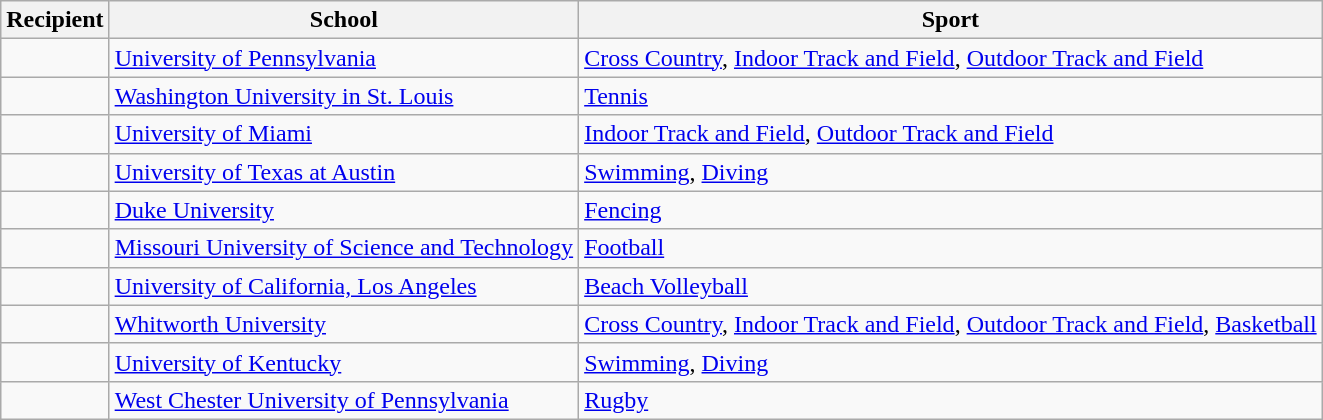<table class="wikitable sortable">
<tr>
<th>Recipient</th>
<th>School</th>
<th>Sport</th>
</tr>
<tr>
<td></td>
<td><a href='#'>University of Pennsylvania</a></td>
<td><a href='#'>Cross Country</a>, <a href='#'>Indoor Track and Field</a>, <a href='#'>Outdoor Track and Field</a></td>
</tr>
<tr>
<td></td>
<td><a href='#'>Washington University in St. Louis</a></td>
<td><a href='#'>Tennis</a></td>
</tr>
<tr>
<td></td>
<td><a href='#'>University of Miami</a></td>
<td><a href='#'>Indoor Track and Field</a>, <a href='#'>Outdoor Track and Field</a></td>
</tr>
<tr>
<td></td>
<td><a href='#'>University of Texas at Austin</a></td>
<td><a href='#'>Swimming</a>, <a href='#'>Diving</a></td>
</tr>
<tr>
<td></td>
<td><a href='#'>Duke University</a></td>
<td><a href='#'>Fencing</a></td>
</tr>
<tr>
<td></td>
<td><a href='#'>Missouri University of Science and Technology</a></td>
<td><a href='#'>Football</a></td>
</tr>
<tr>
<td></td>
<td><a href='#'>University of California, Los Angeles</a></td>
<td><a href='#'>Beach Volleyball</a></td>
</tr>
<tr>
<td></td>
<td><a href='#'>Whitworth University</a></td>
<td><a href='#'>Cross Country</a>, <a href='#'>Indoor Track and Field</a>, <a href='#'>Outdoor Track and Field</a>, <a href='#'>Basketball</a></td>
</tr>
<tr>
<td></td>
<td><a href='#'>University of Kentucky</a></td>
<td><a href='#'>Swimming</a>, <a href='#'>Diving</a></td>
</tr>
<tr>
<td></td>
<td><a href='#'>West Chester University of Pennsylvania</a></td>
<td><a href='#'>Rugby</a></td>
</tr>
</table>
